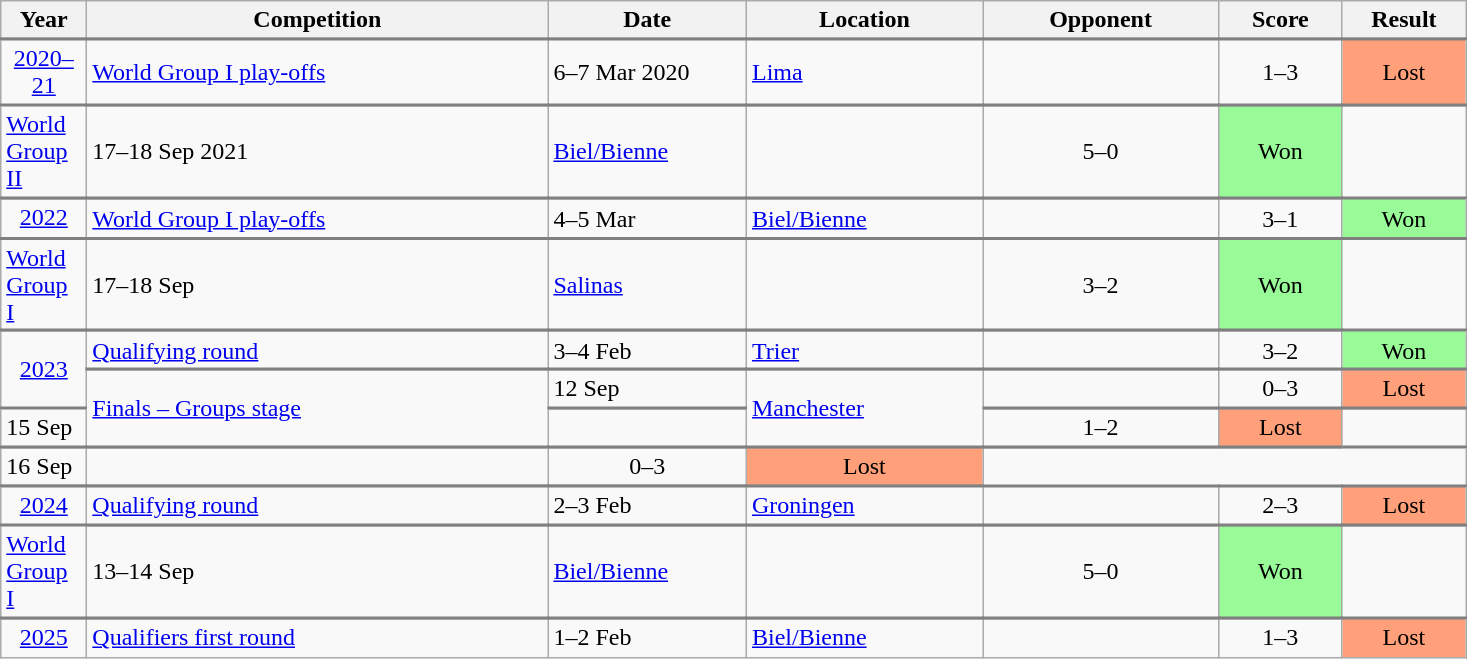<table class="wikitable collapsible">
<tr>
<th width="50">Year</th>
<th width="300">Competition</th>
<th width="125">Date</th>
<th width="150">Location</th>
<th width="150">Opponent</th>
<th width="75">Score</th>
<th width="75">Result</th>
</tr>
<tr>
</tr>
<tr style="border-top:2px solid gray;">
<td align="center" rowspan="2"><a href='#'>2020–21</a></td>
<td><a href='#'>World Group I play-offs</a></td>
<td>6–7 Mar 2020</td>
<td> <a href='#'>Lima</a></td>
<td></td>
<td align="center">1–3</td>
<td align="center" bgcolor="#FFA07A">Lost</td>
</tr>
<tr>
</tr>
<tr style="border-top:2px solid gray;">
<td><a href='#'>World Group II</a></td>
<td>17–18 Sep 2021</td>
<td> <a href='#'>Biel/Bienne</a></td>
<td></td>
<td align="center">5–0</td>
<td align="center" bgcolor="#98FB98">Won</td>
</tr>
<tr>
</tr>
<tr style="border-top:2px solid gray;">
<td align="center" rowspan="2"><a href='#'>2022</a></td>
<td><a href='#'>World Group I play-offs</a></td>
<td>4–5 Mar</td>
<td> <a href='#'>Biel/Bienne</a></td>
<td></td>
<td align="center">3–1</td>
<td align="center" bgcolor="#98FB98">Won</td>
</tr>
<tr>
</tr>
<tr style="border-top:2px solid gray;">
<td><a href='#'>World Group I</a></td>
<td>17–18 Sep</td>
<td> <a href='#'>Salinas</a></td>
<td></td>
<td align="center">3–2</td>
<td align="center" bgcolor="#98FB98">Won</td>
</tr>
<tr>
</tr>
<tr style="border-top:2px solid gray;">
<td align="center" rowspan="4"><a href='#'>2023</a></td>
<td><a href='#'>Qualifying round</a></td>
<td>3–4 Feb</td>
<td> <a href='#'>Trier</a></td>
<td></td>
<td align="center">3–2</td>
<td align="center" bgcolor="#98FB98">Won</td>
</tr>
<tr>
</tr>
<tr style="border-top:2px solid gray;">
<td rowspan="3"><a href='#'>Finals – Groups stage</a></td>
<td>12 Sep</td>
<td rowspan="3"> <a href='#'>Manchester</a></td>
<td></td>
<td align="center">0–3</td>
<td align="center" bgcolor="#FFA07A">Lost</td>
</tr>
<tr>
</tr>
<tr style="border-top:2px solid gray;">
<td>15 Sep</td>
<td></td>
<td align="center">1–2</td>
<td align="center" bgcolor="#FFA07A">Lost</td>
</tr>
<tr>
</tr>
<tr style="border-top:2px solid gray;">
<td>16 Sep</td>
<td></td>
<td align="center">0–3</td>
<td align="center" bgcolor="#FFA07A">Lost</td>
</tr>
<tr>
</tr>
<tr style="border-top:2px solid gray;">
<td align="center" rowspan="2"><a href='#'>2024</a></td>
<td><a href='#'>Qualifying round</a></td>
<td>2–3 Feb</td>
<td> <a href='#'>Groningen</a></td>
<td></td>
<td align="center">2–3</td>
<td align="center" bgcolor="#FFA07A">Lost</td>
</tr>
<tr>
</tr>
<tr style="border-top:2px solid gray;">
<td><a href='#'>World Group I</a></td>
<td>13–14 Sep</td>
<td> <a href='#'>Biel/Bienne</a></td>
<td></td>
<td align="center">5–0</td>
<td align="center" bgcolor="#98FB98">Won</td>
</tr>
<tr>
</tr>
<tr style="border-top:2px solid gray;">
<td align="center" rowspan="1"><a href='#'>2025</a></td>
<td><a href='#'>Qualifiers first round</a></td>
<td>1–2 Feb</td>
<td> <a href='#'>Biel/Bienne</a></td>
<td></td>
<td align="center">1–3</td>
<td align="center" bgcolor="#FFA07A">Lost</td>
</tr>
</table>
